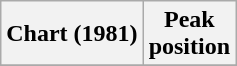<table class="wikitable plainrowheaders">
<tr>
<th scope="col">Chart (1981)</th>
<th scope="col">Peak<br>position</th>
</tr>
<tr>
</tr>
</table>
